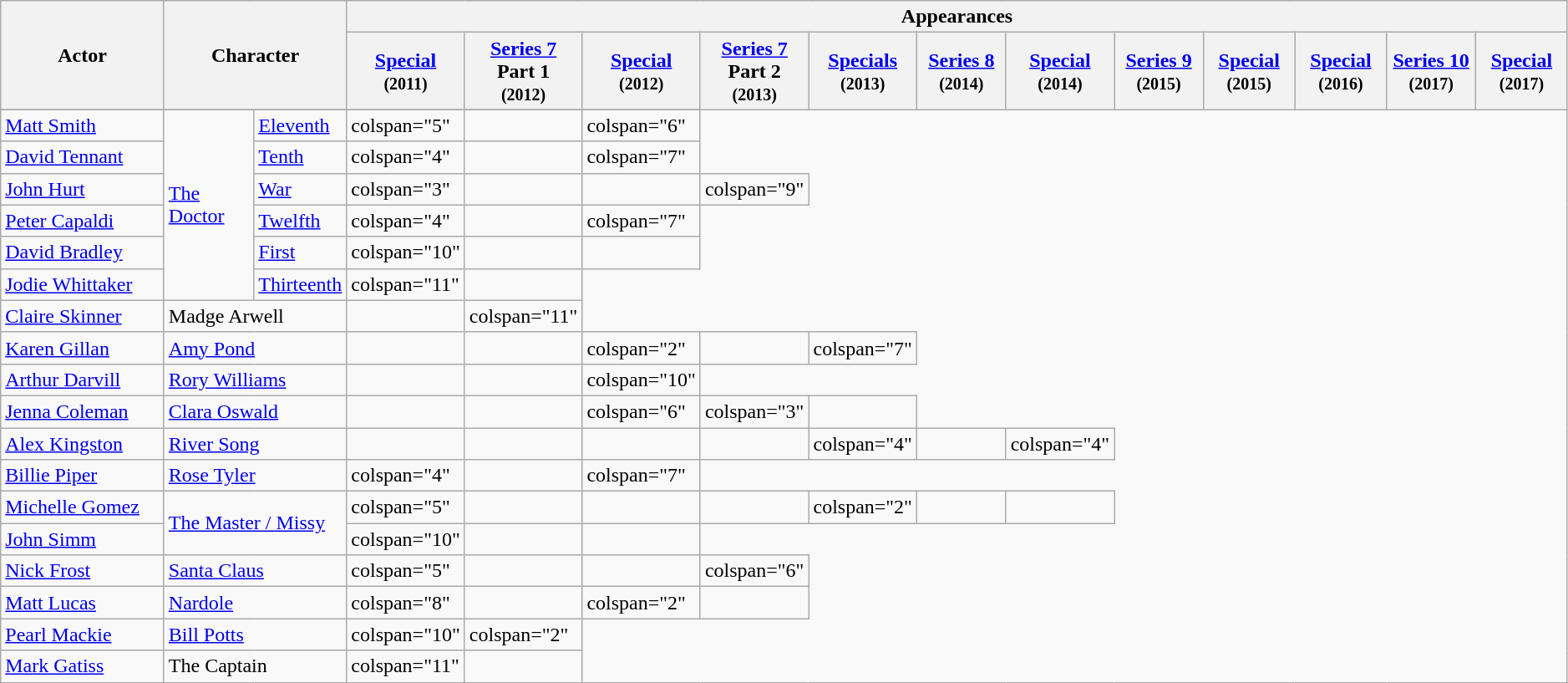<table class="wikitable" border="1" width="99%">
<tr ">
<th style="width:12%;" rowspan="2">Actor</th>
<th style="width:12%;" colspan="2" rowspan="2">Character</th>
<th style="width:76%;" colspan="12">Appearances</th>
</tr>
<tr>
<th style="width:6.3%;"><a href='#'>Special</a><br><small>(2011)</small></th>
<th style="width:6.3%;"><a href='#'>Series 7</a> Part 1<br><small>(2012)</small></th>
<th style="width:6.3%;"><a href='#'>Special</a><br><small>(2012)</small></th>
<th style="width:6.3%;"><a href='#'>Series 7</a> Part 2<br><small>(2013)</small></th>
<th style="width:6.3%;"><a href='#'>Specials</a><br><small>(2013)</small></th>
<th style="width:6.3%;"><a href='#'>Series 8</a><br><small>(2014)</small></th>
<th style="width:6.3%;"><a href='#'>Special</a><br><small>(2014)</small></th>
<th style="width:6.3%;"><a href='#'>Series 9</a><br><small>(2015)</small></th>
<th style="width:6.3%;"><a href='#'>Special</a><br><small>(2015)</small></th>
<th style="width:6.3%;"><a href='#'>Special</a><br><small>(2016)</small></th>
<th style="width:6.3%;"><a href='#'>Series 10</a><br><small>(2017)</small></th>
<th style="width:6.3%;"><a href='#'>Special</a><br><small>(2017)</small></th>
</tr>
<tr>
</tr>
<tr>
<td><a href='#'>Matt Smith</a></td>
<td rowspan="6"><a href='#'>The Doctor</a></td>
<td><a href='#'>Eleventh</a></td>
<td>colspan="5" </td>
<td></td>
<td>colspan="6" </td>
</tr>
<tr>
<td><a href='#'>David Tennant</a></td>
<td><a href='#'>Tenth</a></td>
<td>colspan="4" </td>
<td></td>
<td>colspan="7" </td>
</tr>
<tr>
<td><a href='#'>John Hurt</a></td>
<td><a href='#'>War</a></td>
<td>colspan="3" </td>
<td></td>
<td></td>
<td>colspan="9" </td>
</tr>
<tr>
<td><a href='#'>Peter Capaldi</a></td>
<td><a href='#'>Twelfth</a></td>
<td>colspan="4" </td>
<td></td>
<td>colspan="7" </td>
</tr>
<tr>
<td><a href='#'>David Bradley</a></td>
<td><a href='#'>First</a></td>
<td>colspan="10" </td>
<td></td>
<td></td>
</tr>
<tr>
<td><a href='#'>Jodie Whittaker</a></td>
<td><a href='#'>Thirteenth</a></td>
<td>colspan="11" </td>
<td></td>
</tr>
<tr>
<td><a href='#'>Claire Skinner</a></td>
<td colspan="2">Madge Arwell</td>
<td></td>
<td>colspan="11" </td>
</tr>
<tr>
<td><a href='#'>Karen Gillan</a></td>
<td colspan="2"><a href='#'>Amy Pond</a></td>
<td></td>
<td></td>
<td>colspan="2" </td>
<td></td>
<td>colspan="7" </td>
</tr>
<tr>
<td><a href='#'>Arthur Darvill</a></td>
<td colspan="2"><a href='#'>Rory Williams</a></td>
<td></td>
<td></td>
<td>colspan="10" </td>
</tr>
<tr>
<td><a href='#'>Jenna Coleman</a></td>
<td colspan="2"><a href='#'>Clara Oswald</a></td>
<td></td>
<td></td>
<td>colspan="6" </td>
<td>colspan="3" </td>
<td></td>
</tr>
<tr>
<td><a href='#'>Alex Kingston</a></td>
<td colspan="2"><a href='#'>River Song</a></td>
<td></td>
<td></td>
<td></td>
<td></td>
<td>colspan="4" </td>
<td></td>
<td>colspan="4" </td>
</tr>
<tr>
<td><a href='#'>Billie Piper</a></td>
<td colspan="2"><a href='#'>Rose Tyler</a></td>
<td>colspan="4" </td>
<td></td>
<td>colspan="7" </td>
</tr>
<tr>
<td><a href='#'>Michelle Gomez</a></td>
<td rowspan="2" colspan="2"><a href='#'>The Master / Missy</a></td>
<td>colspan="5" </td>
<td></td>
<td></td>
<td></td>
<td>colspan="2" </td>
<td></td>
<td></td>
</tr>
<tr>
<td><a href='#'>John Simm</a></td>
<td>colspan="10" </td>
<td></td>
<td></td>
</tr>
<tr>
<td><a href='#'>Nick Frost</a></td>
<td colspan="2"><a href='#'>Santa Claus</a></td>
<td>colspan="5" </td>
<td></td>
<td></td>
<td>colspan="6" </td>
</tr>
<tr>
<td><a href='#'>Matt Lucas</a></td>
<td colspan="2"><a href='#'>Nardole</a></td>
<td>colspan="8" </td>
<td></td>
<td>colspan="2" </td>
<td></td>
</tr>
<tr>
<td><a href='#'>Pearl Mackie</a></td>
<td colspan="2"><a href='#'>Bill Potts</a></td>
<td>colspan="10" </td>
<td>colspan="2" </td>
</tr>
<tr>
<td><a href='#'>Mark Gatiss</a></td>
<td colspan="2">The Captain</td>
<td>colspan="11" </td>
<td></td>
</tr>
</table>
